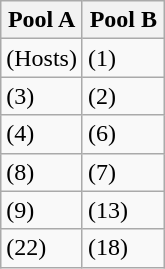<table class="wikitable">
<tr>
<th width=50%>Pool A</th>
<th width=50%>Pool B</th>
</tr>
<tr>
<td> (Hosts)</td>
<td> (1)</td>
</tr>
<tr>
<td> (3)</td>
<td> (2)</td>
</tr>
<tr>
<td> (4)</td>
<td> (6)</td>
</tr>
<tr>
<td> (8)</td>
<td> (7)</td>
</tr>
<tr>
<td> (9)</td>
<td> (13)</td>
</tr>
<tr>
<td> (22)</td>
<td> (18)</td>
</tr>
</table>
